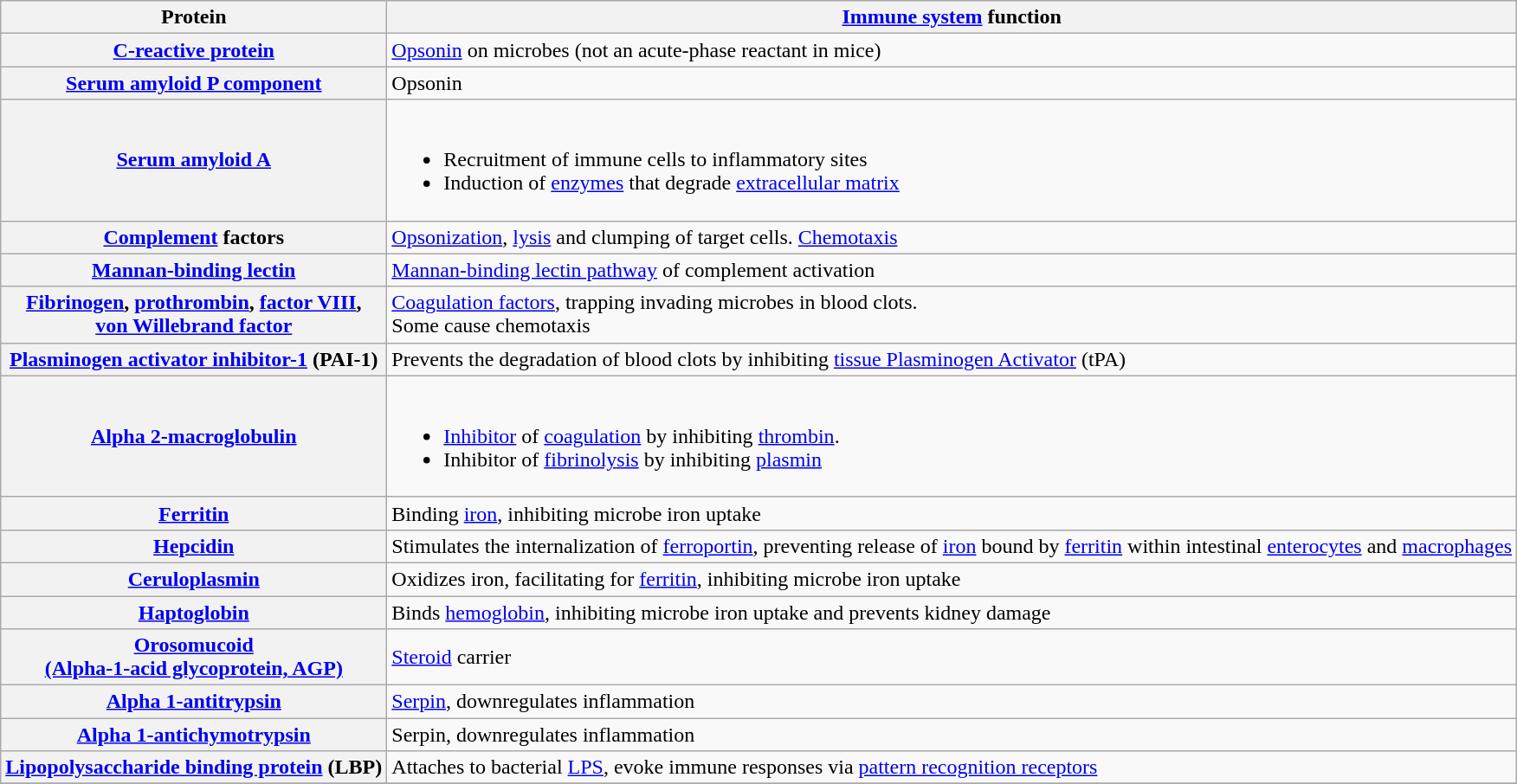<table class="wikitable">
<tr>
<th>Protein</th>
<th><a href='#'>Immune system</a> function</th>
</tr>
<tr>
<th><a href='#'>C-reactive protein</a></th>
<td><a href='#'>Opsonin</a> on microbes (not an acute-phase reactant in mice)</td>
</tr>
<tr>
<th><a href='#'>Serum amyloid P component</a></th>
<td>Opsonin</td>
</tr>
<tr>
<th><a href='#'>Serum amyloid A</a></th>
<td><br><ul><li>Recruitment of immune cells to inflammatory sites</li><li>Induction of <a href='#'>enzymes</a> that degrade <a href='#'>extracellular matrix</a></li></ul></td>
</tr>
<tr>
<th><a href='#'>Complement</a> factors</th>
<td><a href='#'>Opsonization</a>, <a href='#'>lysis</a> and clumping of target cells. <a href='#'>Chemotaxis</a></td>
</tr>
<tr>
<th><a href='#'>Mannan-binding lectin</a></th>
<td><a href='#'>Mannan-binding lectin pathway</a> of complement activation</td>
</tr>
<tr>
<th><a href='#'>Fibrinogen</a>, <a href='#'>prothrombin</a>, <a href='#'>factor VIII</a>,<br> <a href='#'>von Willebrand factor</a></th>
<td><a href='#'>Coagulation factors</a>, trapping invading microbes in blood clots.<br> Some cause chemotaxis</td>
</tr>
<tr>
<th><a href='#'>Plasminogen activator inhibitor-1</a> (PAI-1)</th>
<td>Prevents the degradation of blood clots by inhibiting <a href='#'>tissue Plasminogen Activator</a> (tPA)</td>
</tr>
<tr>
<th><a href='#'>Alpha 2-macroglobulin</a></th>
<td><br><ul><li><a href='#'>Inhibitor</a> of <a href='#'>coagulation</a> by inhibiting <a href='#'>thrombin</a>.</li><li>Inhibitor of <a href='#'>fibrinolysis</a> by inhibiting <a href='#'>plasmin</a></li></ul></td>
</tr>
<tr>
<th><a href='#'>Ferritin</a></th>
<td>Binding <a href='#'>iron</a>, inhibiting microbe iron uptake</td>
</tr>
<tr>
<th><a href='#'>Hepcidin</a></th>
<td>Stimulates the internalization of <a href='#'>ferroportin</a>, preventing release of <a href='#'>iron</a> bound by <a href='#'>ferritin</a> within intestinal <a href='#'>enterocytes</a> and <a href='#'>macrophages</a></td>
</tr>
<tr>
<th><a href='#'>Ceruloplasmin</a></th>
<td>Oxidizes iron, facilitating for <a href='#'>ferritin</a>, inhibiting microbe iron uptake</td>
</tr>
<tr>
<th><a href='#'>Haptoglobin</a></th>
<td>Binds <a href='#'>hemoglobin</a>, inhibiting microbe iron uptake and prevents kidney damage</td>
</tr>
<tr>
<th><a href='#'>Orosomucoid<br> (Alpha-1-acid glycoprotein, AGP)</a></th>
<td><a href='#'>Steroid</a> carrier</td>
</tr>
<tr>
<th><a href='#'>Alpha 1-antitrypsin</a></th>
<td><a href='#'>Serpin</a>, downregulates inflammation</td>
</tr>
<tr>
<th><a href='#'>Alpha 1-antichymotrypsin</a></th>
<td>Serpin, downregulates inflammation</td>
</tr>
<tr>
<th><a href='#'>Lipopolysaccharide binding protein</a> (LBP)</th>
<td>Attaches to bacterial <a href='#'>LPS</a>, evoke immune responses via <a href='#'>pattern recognition receptors</a></td>
</tr>
<tr>
</tr>
</table>
